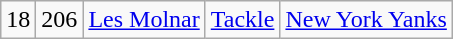<table class="wikitable" style="text-align:center">
<tr>
<td>18</td>
<td>206</td>
<td><a href='#'>Les Molnar</a></td>
<td><a href='#'>Tackle</a></td>
<td><a href='#'>New York Yanks</a></td>
</tr>
</table>
